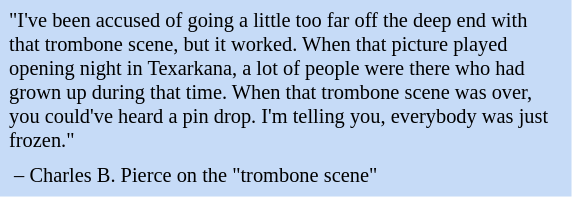<table class="toccolours" style="float: right; margin-left: 1em; margin-right: 2em; font-size: 85%; background:#c6dbf7; color:black; width:28em; max-width: 40%;" cellspacing="5">
<tr>
<td style="text-align: left;">"I've been accused of going a little too far off the deep end with that trombone scene, but it worked. When that picture played opening night in Texarkana, a lot of people were there who had grown up during that time. When that trombone scene was over, you could've heard a pin drop. I'm telling you, everybody was just frozen."</td>
</tr>
<tr>
<td style="text-align: left;"> – Charles B. Pierce on the "trombone scene"</td>
</tr>
</table>
